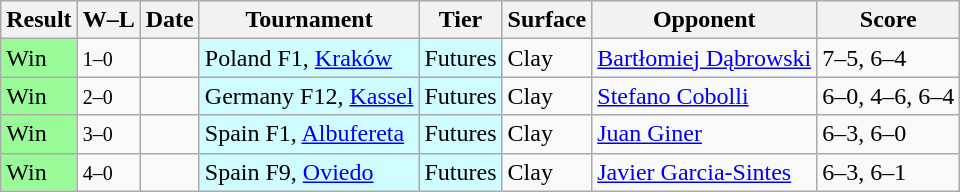<table class="sortable wikitable">
<tr>
<th>Result</th>
<th class="unsortable">W–L</th>
<th>Date</th>
<th>Tournament</th>
<th>Tier</th>
<th>Surface</th>
<th>Opponent</th>
<th class="unsortable">Score</th>
</tr>
<tr>
<td style="background:#98fb98;">Win</td>
<td><small>1–0</small></td>
<td></td>
<td style="background:#cffcff;">Poland F1, <a href='#'>Kraków</a></td>
<td style="background:#cffcff;">Futures</td>
<td>Clay</td>
<td> <a href='#'>Bartłomiej Dąbrowski</a></td>
<td>7–5, 6–4</td>
</tr>
<tr>
<td style="background:#98fb98;">Win</td>
<td><small>2–0</small></td>
<td></td>
<td style="background:#cffcff;">Germany F12, <a href='#'>Kassel</a></td>
<td style="background:#cffcff;">Futures</td>
<td>Clay</td>
<td> <a href='#'>Stefano Cobolli</a></td>
<td>6–0, 4–6, 6–4</td>
</tr>
<tr>
<td style="background:#98fb98;">Win</td>
<td><small>3–0</small></td>
<td></td>
<td style="background:#cffcff;">Spain F1, <a href='#'>Albufereta</a></td>
<td style="background:#cffcff;">Futures</td>
<td>Clay</td>
<td> <a href='#'>Juan Giner</a></td>
<td>6–3, 6–0</td>
</tr>
<tr>
<td style="background:#98fb98;">Win</td>
<td><small>4–0</small></td>
<td></td>
<td style="background:#cffcff;">Spain F9, <a href='#'>Oviedo</a></td>
<td style="background:#cffcff;">Futures</td>
<td>Clay</td>
<td> <a href='#'>Javier Garcia-Sintes</a></td>
<td>6–3, 6–1</td>
</tr>
</table>
